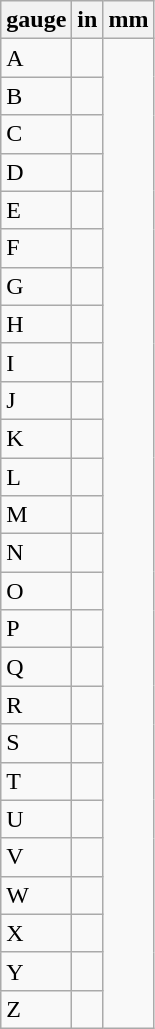<table class="wikitable">
<tr>
<th>gauge</th>
<th>in</th>
<th>mm</th>
</tr>
<tr>
<td>A</td>
<td></td>
</tr>
<tr>
<td>B</td>
<td></td>
</tr>
<tr>
<td>C</td>
<td></td>
</tr>
<tr>
<td>D</td>
<td></td>
</tr>
<tr>
<td>E</td>
<td></td>
</tr>
<tr>
<td>F</td>
<td></td>
</tr>
<tr>
<td>G</td>
<td></td>
</tr>
<tr>
<td>H</td>
<td></td>
</tr>
<tr>
<td>I</td>
<td></td>
</tr>
<tr>
<td>J</td>
<td></td>
</tr>
<tr>
<td>K</td>
<td></td>
</tr>
<tr>
<td>L</td>
<td></td>
</tr>
<tr>
<td>M</td>
<td></td>
</tr>
<tr>
<td>N</td>
<td></td>
</tr>
<tr>
<td>O</td>
<td></td>
</tr>
<tr>
<td>P</td>
<td></td>
</tr>
<tr>
<td>Q</td>
<td></td>
</tr>
<tr>
<td>R</td>
<td></td>
</tr>
<tr>
<td>S</td>
<td></td>
</tr>
<tr>
<td>T</td>
<td></td>
</tr>
<tr>
<td>U</td>
<td></td>
</tr>
<tr>
<td>V</td>
<td></td>
</tr>
<tr>
<td>W</td>
<td></td>
</tr>
<tr>
<td>X</td>
<td></td>
</tr>
<tr>
<td>Y</td>
<td></td>
</tr>
<tr>
<td>Z</td>
<td></td>
</tr>
</table>
